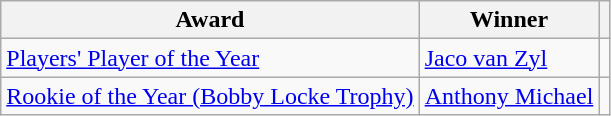<table class="wikitable">
<tr>
<th>Award</th>
<th>Winner</th>
<th></th>
</tr>
<tr>
<td><a href='#'>Players' Player of the Year</a></td>
<td> <a href='#'>Jaco van Zyl</a></td>
<td></td>
</tr>
<tr>
<td><a href='#'>Rookie of the Year (Bobby Locke Trophy)</a></td>
<td> <a href='#'>Anthony Michael</a></td>
<td></td>
</tr>
</table>
